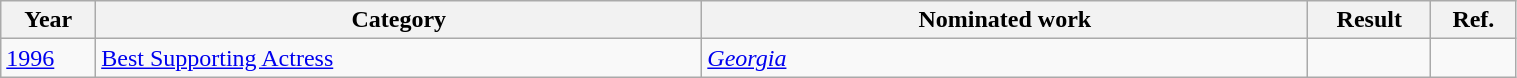<table class="wikitable" style="width:80%;">
<tr>
<th>Year</th>
<th style="width:40%;">Category</th>
<th style="width:40%;">Nominated work</th>
<th>Result</th>
<th>Ref.</th>
</tr>
<tr>
<td><a href='#'>1996</a></td>
<td><a href='#'>Best Supporting Actress</a></td>
<td><em><a href='#'>Georgia</a></em></td>
<td></td>
<td align="center"></td>
</tr>
</table>
